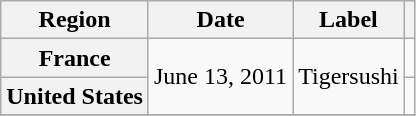<table class="wikitable plainrowheaders">
<tr>
<th scope="col">Region</th>
<th scope="col">Date</th>
<th scope="col">Label</th>
<th scope="col"></th>
</tr>
<tr>
<th scope="row">France</th>
<td rowspan="2">June 13, 2011</td>
<td rowspan="2">Tigersushi</td>
<td></td>
</tr>
<tr>
<th scope="row">United States</th>
<td></td>
</tr>
<tr>
</tr>
</table>
